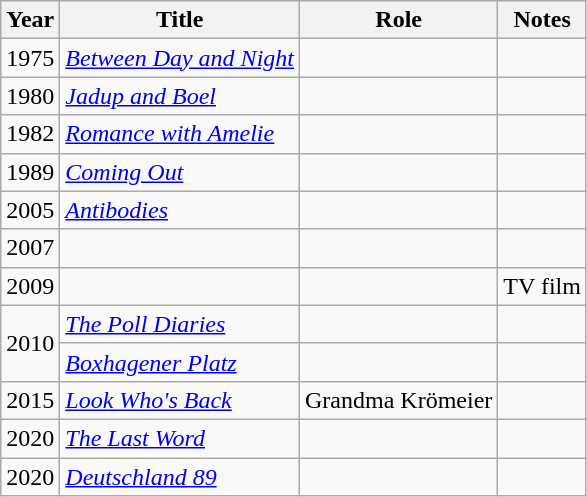<table class="wikitable sortable">
<tr>
<th>Year</th>
<th>Title</th>
<th>Role</th>
<th class="unsortable">Notes</th>
</tr>
<tr>
<td>1975</td>
<td><em><a href='#'>Between Day and Night</a></em></td>
<td></td>
<td></td>
</tr>
<tr>
<td>1980</td>
<td><em><a href='#'>Jadup and Boel</a></em></td>
<td></td>
<td></td>
</tr>
<tr>
<td>1982</td>
<td><em><a href='#'>Romance with Amelie</a></em></td>
<td></td>
<td></td>
</tr>
<tr>
<td>1989</td>
<td><em><a href='#'>Coming Out</a></em></td>
<td></td>
<td></td>
</tr>
<tr>
<td>2005</td>
<td><em><a href='#'>Antibodies</a></em></td>
<td></td>
<td></td>
</tr>
<tr>
<td>2007</td>
<td><em></em></td>
<td></td>
<td></td>
</tr>
<tr>
<td>2009</td>
<td><em></em></td>
<td></td>
<td>TV film</td>
</tr>
<tr>
<td rowspan=2>2010</td>
<td><em><a href='#'>The Poll Diaries</a></em></td>
<td></td>
<td></td>
</tr>
<tr>
<td><em><a href='#'>Boxhagener Platz</a></em></td>
<td></td>
<td></td>
</tr>
<tr>
<td>2015</td>
<td><em><a href='#'>Look Who's Back</a></em></td>
<td>Grandma Krömeier</td>
<td></td>
</tr>
<tr>
<td>2020</td>
<td><em><a href='#'>The Last Word</a></em></td>
<td></td>
<td></td>
</tr>
<tr>
<td>2020</td>
<td><em><a href='#'>Deutschland 89</a></em></td>
<td></td>
<td></td>
</tr>
</table>
